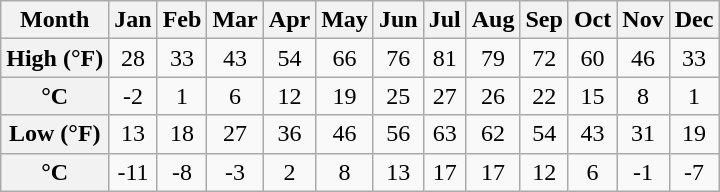<table class="wikitable" style="text-align:center">
<tr>
<th>Month</th>
<th>Jan</th>
<th>Feb</th>
<th>Mar</th>
<th>Apr</th>
<th>May</th>
<th>Jun</th>
<th>Jul</th>
<th>Aug</th>
<th>Sep</th>
<th>Oct</th>
<th>Nov</th>
<th>Dec</th>
</tr>
<tr>
<th>High (°F)</th>
<td>28</td>
<td>33</td>
<td>43</td>
<td>54</td>
<td>66</td>
<td>76</td>
<td>81</td>
<td>79</td>
<td>72</td>
<td>60</td>
<td>46</td>
<td>33</td>
</tr>
<tr>
<th>°C</th>
<td>-2</td>
<td>1</td>
<td>6</td>
<td>12</td>
<td>19</td>
<td>25</td>
<td>27</td>
<td>26</td>
<td>22</td>
<td>15</td>
<td>8</td>
<td>1</td>
</tr>
<tr>
<th>Low (°F)</th>
<td>13</td>
<td>18</td>
<td>27</td>
<td>36</td>
<td>46</td>
<td>56</td>
<td>63</td>
<td>62</td>
<td>54</td>
<td>43</td>
<td>31</td>
<td>19</td>
</tr>
<tr>
<th>°C</th>
<td>-11</td>
<td>-8</td>
<td>-3</td>
<td>2</td>
<td>8</td>
<td>13</td>
<td>17</td>
<td>17</td>
<td>12</td>
<td>6</td>
<td>-1</td>
<td>-7</td>
</tr>
</table>
